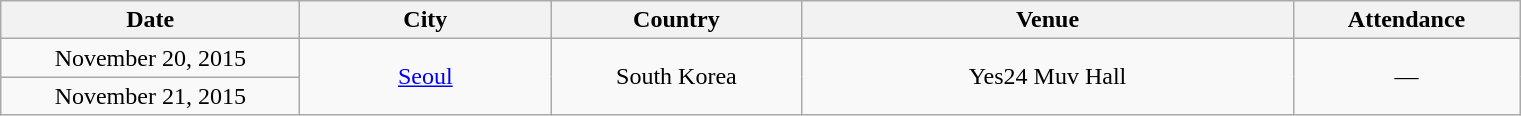<table class="wikitable" style="text-align:center;">
<tr>
<th scope="col" style="width:12em">Date</th>
<th scope="col" style="width:10em">City</th>
<th scope="col" style="width:10em">Country</th>
<th scope="col" style="width:20em">Venue</th>
<th scope="col" style="width:9em">Attendance</th>
</tr>
<tr>
<td>November 20, 2015</td>
<td rowspan=2><a href='#'>Seoul</a></td>
<td rowspan=2>South Korea</td>
<td rowspan=2>Yes24 Muv Hall</td>
<td rowspan=2>—</td>
</tr>
<tr>
<td>November 21, 2015</td>
</tr>
</table>
